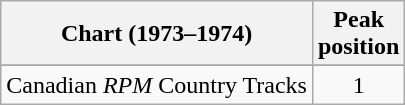<table class="wikitable sortable">
<tr>
<th align="left">Chart (1973–1974)</th>
<th align="center">Peak<br>position</th>
</tr>
<tr>
</tr>
<tr>
<td align="left">Canadian <em>RPM</em> Country Tracks</td>
<td align="center">1</td>
</tr>
</table>
